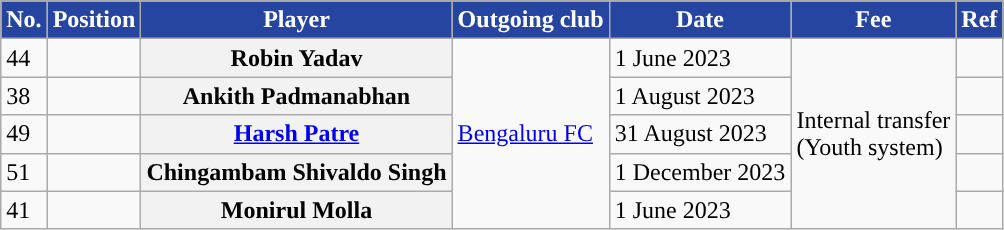<table class="wikitable plainrowheaders" style="text-align:center; text-align:left">
<tr>
<th style="background:#2545A0; color:#FFFFFF; ">No.</th>
<th scope="col" style="background:#2545A0; color:#FFFFFF; ">Position</th>
<th scope="col" style="background:#2545A0; color:#FFFFFF; ">Player</th>
<th scope="col" style="background:#2545A0; color:#FFFFFF; ">Outgoing club</th>
<th scope="col" style="background:#2545A0; color:#FFFFFF; ">Date</th>
<th scope="col" style="background:#2545A0; color:#FFFFFF; ">Fee</th>
<th scope="col" style="background:#2545A0; color:#FFFFFF; ">Ref</th>
</tr>
<tr>
<td>44</td>
<td></td>
<th scope="row"> Robin Yadav</th>
<td rowspan=5> <a href='#'>Bengaluru FC</a></td>
<td>1 June 2023</td>
<td rowspan="25">Internal transfer <br> (Youth system)</td>
<td></td>
</tr>
<tr>
<td>38</td>
<td></td>
<th scope="row"> Ankith Padmanabhan</th>
<td>1 August 2023</td>
<td></td>
</tr>
<tr>
<td>49</td>
<td></td>
<th scope="row"> <a href='#'>Harsh Patre</a></th>
<td>31 August 2023</td>
<td></td>
</tr>
<tr>
<td>51</td>
<td></td>
<th scope="row"> Chingambam Shivaldo Singh</th>
<td>1 December 2023</td>
<td></td>
</tr>
<tr>
<td>41</td>
<td></td>
<th scope="row"> Monirul Molla</th>
<td>1 June 2023</td>
<td></td>
</tr>
</table>
